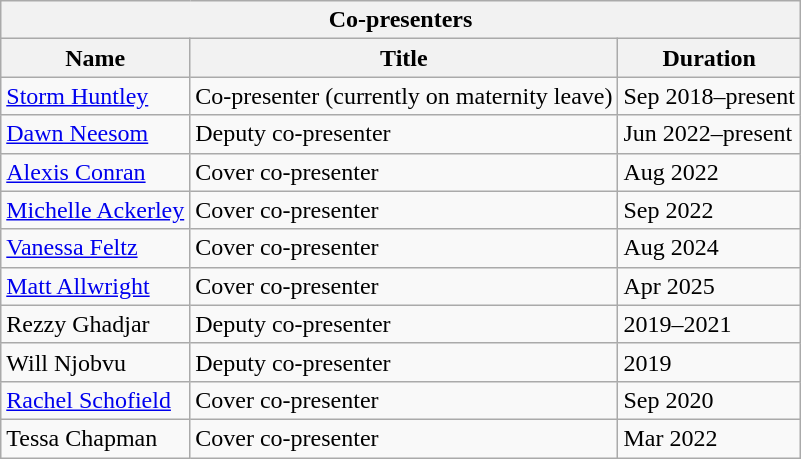<table class="wikitable">
<tr>
<th colspan="3">Co-presenters</th>
</tr>
<tr>
<th>Name</th>
<th>Title</th>
<th>Duration</th>
</tr>
<tr>
<td><a href='#'>Storm Huntley</a></td>
<td>Co-presenter (currently on maternity leave)</td>
<td>Sep 2018–present</td>
</tr>
<tr>
<td><a href='#'>Dawn Neesom</a></td>
<td>Deputy co-presenter</td>
<td>Jun 2022–present</td>
</tr>
<tr>
<td><a href='#'>Alexis Conran</a></td>
<td>Cover co-presenter</td>
<td>Aug 2022</td>
</tr>
<tr>
<td><a href='#'>Michelle Ackerley</a></td>
<td>Cover co-presenter</td>
<td>Sep 2022</td>
</tr>
<tr>
<td><a href='#'>Vanessa Feltz</a></td>
<td>Cover co-presenter</td>
<td>Aug 2024</td>
</tr>
<tr>
<td><a href='#'>Matt Allwright</a></td>
<td>Cover co-presenter</td>
<td>Apr 2025</td>
</tr>
<tr>
<td>Rezzy Ghadjar</td>
<td>Deputy co-presenter</td>
<td>2019–2021</td>
</tr>
<tr>
<td>Will Njobvu</td>
<td>Deputy co-presenter</td>
<td>2019</td>
</tr>
<tr>
<td><a href='#'>Rachel Schofield</a></td>
<td>Cover co-presenter</td>
<td>Sep 2020</td>
</tr>
<tr>
<td>Tessa Chapman</td>
<td>Cover co-presenter</td>
<td>Mar 2022</td>
</tr>
</table>
